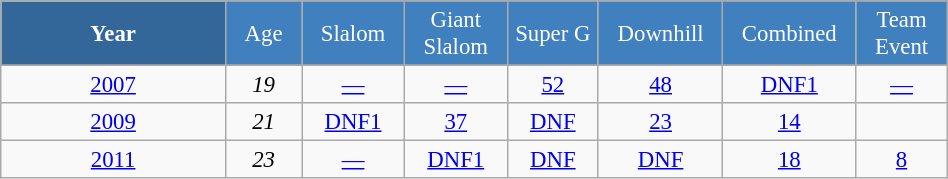<table class="wikitable" style="font-size:95%; text-align:center; border:grey solid 1px; border-collapse:collapse;" width="50%">
<tr style="background-color:#369; color:white;">
<td rowspan="2" colspan="1" width="15%"><strong>Year</strong></td>
</tr>
<tr style="background-color:#4180be; color:white;">
<td width="5%">Age</td>
<td width="5%">Slalom</td>
<td width="5%">Giant<br>Slalom</td>
<td width="5%">Super G</td>
<td width="5%">Downhill</td>
<td width="5%">Combined</td>
<td width="5%">Team Event</td>
</tr>
<tr style="background-color:#8CB2D8; color:white;">
</tr>
<tr>
<td><a href='#'>2007</a></td>
<td><em>19</em></td>
<td><a href='#'>—</a></td>
<td><a href='#'>—</a></td>
<td><a href='#'>52</a></td>
<td><a href='#'>48</a></td>
<td><a href='#'>DNF1</a></td>
<td><a href='#'>—</a></td>
</tr>
<tr>
<td><a href='#'>2009</a></td>
<td><em>21</em></td>
<td><a href='#'>DNF1</a></td>
<td><a href='#'>37</a></td>
<td><a href='#'>DNF</a></td>
<td><a href='#'>23</a></td>
<td><a href='#'>14</a></td>
<td></td>
</tr>
<tr>
<td><a href='#'>2011</a></td>
<td><em>23</em></td>
<td><a href='#'>—</a></td>
<td><a href='#'>DNF1</a></td>
<td><a href='#'>DNF</a></td>
<td><a href='#'>DNF</a></td>
<td><a href='#'>18</a></td>
<td><a href='#'>8</a></td>
</tr>
</table>
